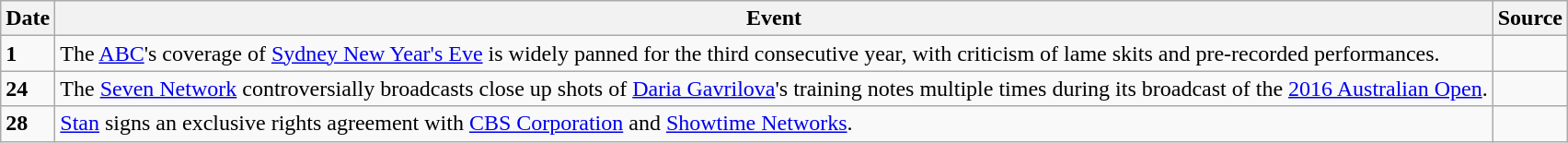<table class="wikitable">
<tr>
<th>Date</th>
<th>Event</th>
<th>Source</th>
</tr>
<tr>
<td><strong>1</strong></td>
<td>The <a href='#'>ABC</a>'s coverage of <a href='#'>Sydney New Year's Eve</a> is widely panned for the third consecutive year, with criticism of lame skits and pre-recorded performances.</td>
<td></td>
</tr>
<tr>
<td><strong>24</strong></td>
<td>The <a href='#'>Seven Network</a> controversially broadcasts close up shots of <a href='#'>Daria Gavrilova</a>'s training notes multiple times during its broadcast of the <a href='#'>2016 Australian Open</a>.</td>
<td></td>
</tr>
<tr>
<td><strong>28</strong></td>
<td><a href='#'>Stan</a> signs an exclusive rights agreement with <a href='#'>CBS Corporation</a> and <a href='#'>Showtime Networks</a>.</td>
<td></td>
</tr>
</table>
